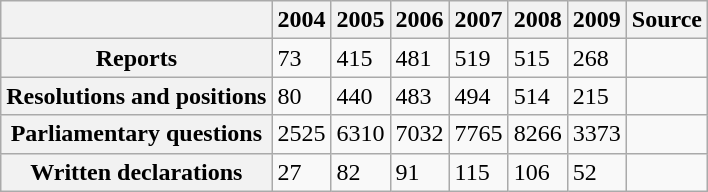<table class="wikitable">
<tr>
<th></th>
<th>2004</th>
<th>2005</th>
<th>2006</th>
<th>2007</th>
<th>2008</th>
<th>2009</th>
<th>Source</th>
</tr>
<tr>
<th>Reports</th>
<td>73</td>
<td>415</td>
<td>481</td>
<td>519</td>
<td>515</td>
<td>268</td>
<td></td>
</tr>
<tr>
<th>Resolutions and positions</th>
<td>80</td>
<td>440</td>
<td>483</td>
<td>494</td>
<td>514</td>
<td>215</td>
<td></td>
</tr>
<tr>
<th>Parliamentary questions</th>
<td>2525</td>
<td>6310</td>
<td>7032</td>
<td>7765</td>
<td>8266</td>
<td>3373</td>
<td></td>
</tr>
<tr>
<th>Written declarations</th>
<td>27</td>
<td>82</td>
<td>91</td>
<td>115</td>
<td>106</td>
<td>52</td>
<td></td>
</tr>
</table>
